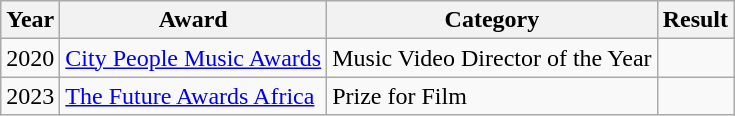<table class="wikitable">
<tr>
<th>Year</th>
<th>Award</th>
<th>Category</th>
<th>Result</th>
</tr>
<tr>
<td>2020</td>
<td><a href='#'>City People Music Awards</a></td>
<td>Music Video Director of the Year</td>
<td></td>
</tr>
<tr>
<td rowspan="1">2023</td>
<td><a href='#'>The Future Awards Africa</a></td>
<td>Prize for Film</td>
<td></td>
</tr>
</table>
